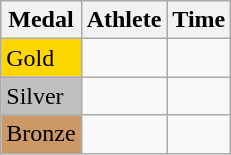<table class="wikitable">
<tr>
<th>Medal</th>
<th>Athlete</th>
<th>Time</th>
</tr>
<tr>
<td bgcolor="gold">Gold</td>
<td></td>
<td></td>
</tr>
<tr>
<td bgcolor="silver">Silver</td>
<td></td>
<td></td>
</tr>
<tr>
<td bgcolor="CC9966">Bronze</td>
<td></td>
<td></td>
</tr>
</table>
